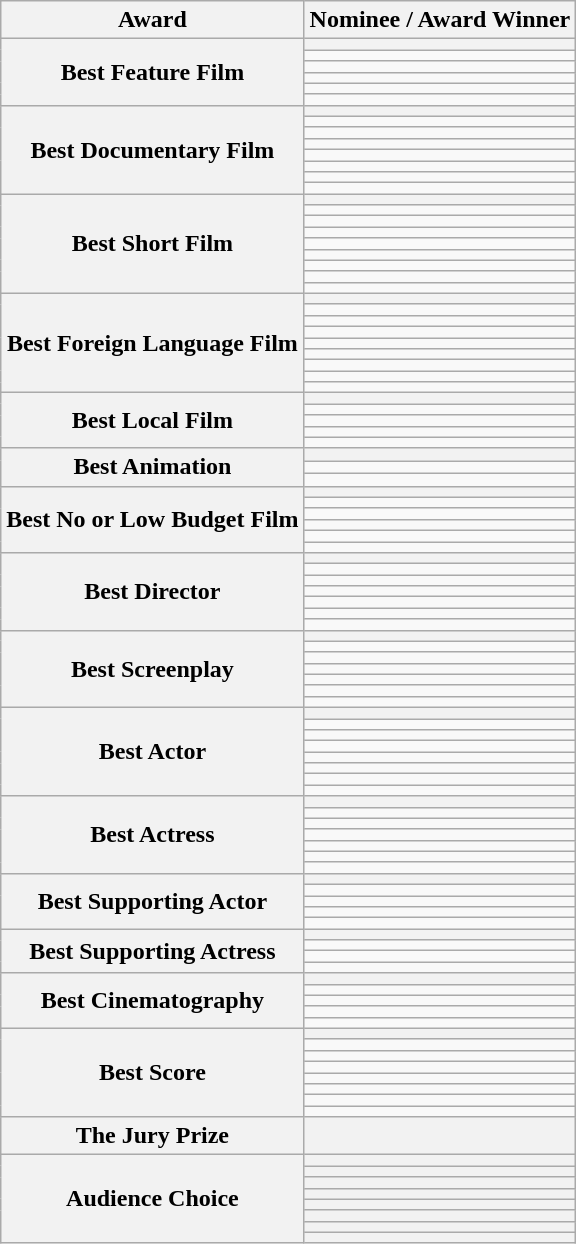<table role="presentation" class="wikitable mw-collapsible mw-collapsed">
<tr>
<th>Award</th>
<th>Nominee / Award Winner</th>
</tr>
<tr>
<th rowspan="6">Best Feature Film</th>
<th></th>
</tr>
<tr>
<td></td>
</tr>
<tr>
<td></td>
</tr>
<tr>
<td></td>
</tr>
<tr>
<td></td>
</tr>
<tr>
<td></td>
</tr>
<tr>
<th rowspan="8">Best Documentary Film</th>
<th></th>
</tr>
<tr>
<td></td>
</tr>
<tr>
<td></td>
</tr>
<tr>
<td></td>
</tr>
<tr>
<td></td>
</tr>
<tr>
<td></td>
</tr>
<tr>
<td></td>
</tr>
<tr>
<td></td>
</tr>
<tr>
<th rowspan="9">Best Short Film</th>
<th></th>
</tr>
<tr>
<td></td>
</tr>
<tr>
<td></td>
</tr>
<tr>
<td></td>
</tr>
<tr>
<td></td>
</tr>
<tr>
<td></td>
</tr>
<tr>
<td></td>
</tr>
<tr>
<td></td>
</tr>
<tr>
<td></td>
</tr>
<tr>
<th rowspan="9">Best Foreign Language Film</th>
<th></th>
</tr>
<tr>
<td></td>
</tr>
<tr>
<td></td>
</tr>
<tr>
<td></td>
</tr>
<tr>
<td></td>
</tr>
<tr>
<td></td>
</tr>
<tr>
<td></td>
</tr>
<tr>
<td></td>
</tr>
<tr>
<td></td>
</tr>
<tr>
<th rowspan="5">Best Local Film</th>
<th></th>
</tr>
<tr>
<td></td>
</tr>
<tr>
<td></td>
</tr>
<tr>
<td></td>
</tr>
<tr>
<td></td>
</tr>
<tr>
<th rowspan="3">Best Animation</th>
<th></th>
</tr>
<tr>
<td></td>
</tr>
<tr>
<td></td>
</tr>
<tr>
<th rowspan="6">Best No or Low Budget Film</th>
<th></th>
</tr>
<tr>
<td></td>
</tr>
<tr>
<td></td>
</tr>
<tr>
<td></td>
</tr>
<tr>
<td></td>
</tr>
<tr>
<td></td>
</tr>
<tr>
<th rowspan="7">Best Director</th>
<th></th>
</tr>
<tr>
<td></td>
</tr>
<tr>
<td></td>
</tr>
<tr>
<td></td>
</tr>
<tr>
<td></td>
</tr>
<tr>
<td></td>
</tr>
<tr>
<td></td>
</tr>
<tr>
<th rowspan="7">Best Screenplay</th>
<th></th>
</tr>
<tr>
<td></td>
</tr>
<tr>
<td></td>
</tr>
<tr>
<td></td>
</tr>
<tr>
<td></td>
</tr>
<tr>
<td></td>
</tr>
<tr>
<td></td>
</tr>
<tr>
<th rowspan="8">Best Actor</th>
<th></th>
</tr>
<tr>
<td></td>
</tr>
<tr>
<td></td>
</tr>
<tr>
<td></td>
</tr>
<tr>
<td></td>
</tr>
<tr>
<td></td>
</tr>
<tr>
<td></td>
</tr>
<tr>
<td></td>
</tr>
<tr>
<th rowspan="7">Best Actress</th>
<th></th>
</tr>
<tr>
<td></td>
</tr>
<tr>
<td></td>
</tr>
<tr>
<td></td>
</tr>
<tr>
<td></td>
</tr>
<tr>
<td></td>
</tr>
<tr>
<td></td>
</tr>
<tr>
<th rowspan="5">Best Supporting Actor</th>
<th></th>
</tr>
<tr>
<td></td>
</tr>
<tr>
<td></td>
</tr>
<tr>
<td></td>
</tr>
<tr>
<td></td>
</tr>
<tr>
<th rowspan="4">Best Supporting Actress</th>
<th></th>
</tr>
<tr>
<td></td>
</tr>
<tr>
<td></td>
</tr>
<tr>
<td></td>
</tr>
<tr>
<th rowspan="5">Best Cinematography</th>
<th></th>
</tr>
<tr>
<td></td>
</tr>
<tr>
<td></td>
</tr>
<tr>
<td></td>
</tr>
<tr>
<td></td>
</tr>
<tr>
<th rowspan="8">Best Score</th>
<th></th>
</tr>
<tr>
<td></td>
</tr>
<tr>
<td></td>
</tr>
<tr>
<td></td>
</tr>
<tr>
<td></td>
</tr>
<tr>
<td></td>
</tr>
<tr>
<td></td>
</tr>
<tr>
<td></td>
</tr>
<tr>
<th>The Jury Prize</th>
<th></th>
</tr>
<tr>
<th rowspan="8">Audience Choice</th>
<th></th>
</tr>
<tr>
<th></th>
</tr>
<tr>
<th></th>
</tr>
<tr>
<th></th>
</tr>
<tr>
<th></th>
</tr>
<tr>
<th></th>
</tr>
<tr>
<th></th>
</tr>
<tr>
<th></th>
</tr>
</table>
